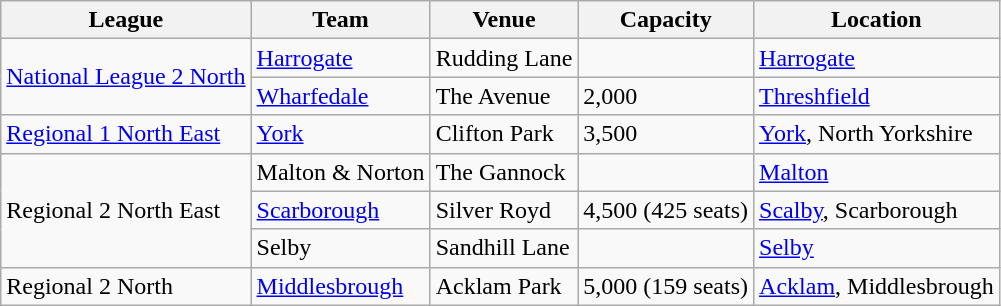<table class="wikitable">
<tr>
<th>League</th>
<th>Team</th>
<th>Venue</th>
<th>Capacity</th>
<th>Location</th>
</tr>
<tr>
<td rowspan="2"><a href='#'>National League 2 North</a></td>
<td><a href='#'>Harrogate</a></td>
<td>Rudding Lane</td>
<td></td>
<td><a href='#'>Harrogate</a></td>
</tr>
<tr>
<td><a href='#'>Wharfedale</a></td>
<td>The Avenue</td>
<td>2,000</td>
<td><a href='#'>Threshfield</a></td>
</tr>
<tr>
<td><a href='#'>Regional 1 North East</a></td>
<td><a href='#'>York</a></td>
<td>Clifton Park</td>
<td>3,500</td>
<td><a href='#'>York</a>, North Yorkshire</td>
</tr>
<tr>
<td rowspan="3">Regional 2 North East</td>
<td>Malton & Norton</td>
<td>The Gannock</td>
<td></td>
<td><a href='#'>Malton</a></td>
</tr>
<tr>
<td><a href='#'>Scarborough</a></td>
<td>Silver Royd</td>
<td>4,500 (425 seats)</td>
<td><a href='#'>Scalby</a>, Scarborough</td>
</tr>
<tr>
<td>Selby</td>
<td>Sandhill Lane</td>
<td></td>
<td><a href='#'>Selby</a></td>
</tr>
<tr>
<td>Regional 2 North</td>
<td><a href='#'>Middlesbrough</a></td>
<td>Acklam Park</td>
<td>5,000 (159 seats)</td>
<td><a href='#'>Acklam</a>, Middlesbrough</td>
</tr>
</table>
